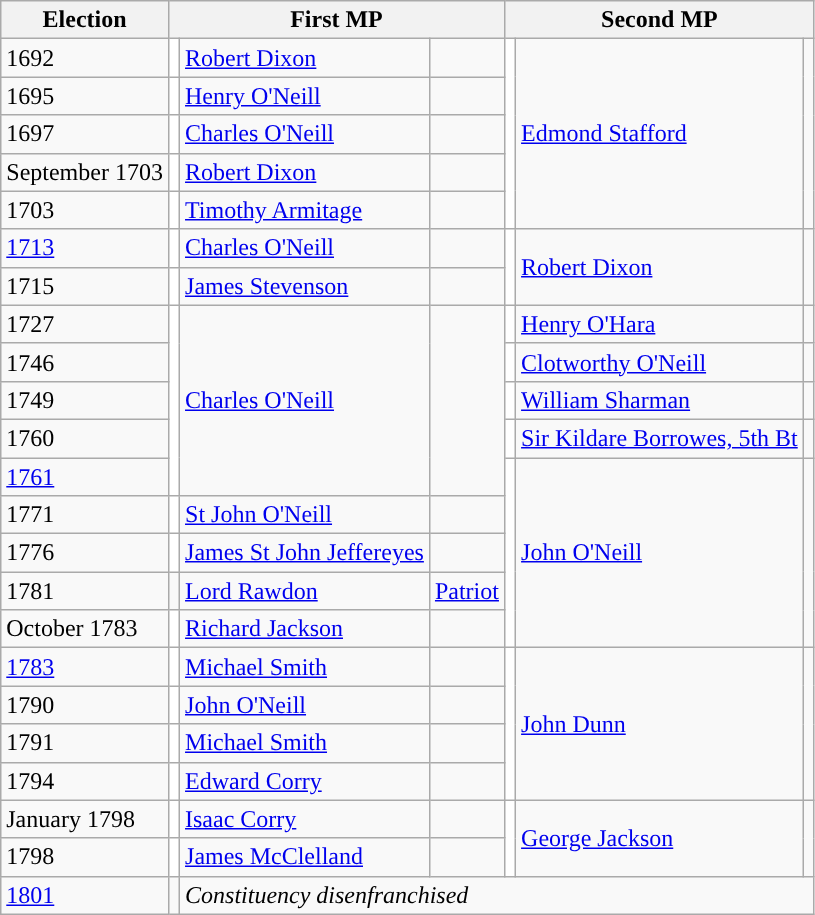<table class="wikitable">
<tr>
<th>Election</th>
<th colspan=3>First MP</th>
<th colspan=3>Second MP</th>
</tr>
<tr>
<td>1692</td>
<td style="background-color: white"></td>
<td><a href='#'>Robert Dixon</a></td>
<td></td>
<td rowspan="5" style="background-color: white"></td>
<td rowspan="5"><a href='#'>Edmond Stafford</a></td>
<td rowspan="5"></td>
</tr>
<tr>
<td>1695</td>
<td style="background-color: white"></td>
<td><a href='#'>Henry O'Neill</a></td>
<td></td>
</tr>
<tr>
<td>1697</td>
<td style="background-color: white"></td>
<td><a href='#'>Charles O'Neill</a></td>
<td></td>
</tr>
<tr>
<td>September 1703</td>
<td style="background-color: white"></td>
<td><a href='#'>Robert Dixon</a></td>
<td></td>
</tr>
<tr>
<td>1703</td>
<td style="background-color: white"></td>
<td><a href='#'>Timothy Armitage</a></td>
<td></td>
</tr>
<tr>
<td><a href='#'>1713</a></td>
<td style="background-color: white"></td>
<td><a href='#'>Charles O'Neill</a></td>
<td></td>
<td rowspan="2" style="background-color: white"></td>
<td rowspan="2"><a href='#'>Robert Dixon</a></td>
<td rowspan="2"></td>
</tr>
<tr>
<td>1715</td>
<td style="background-color: white"></td>
<td><a href='#'>James Stevenson</a></td>
<td></td>
</tr>
<tr>
<td>1727</td>
<td rowspan="5" style="background-color: white"></td>
<td rowspan="5"><a href='#'>Charles O'Neill</a></td>
<td rowspan="5"></td>
<td style="background-color: white"></td>
<td><a href='#'>Henry O'Hara</a></td>
<td></td>
</tr>
<tr>
<td>1746</td>
<td style="background-color: white"></td>
<td><a href='#'>Clotworthy O'Neill</a></td>
<td></td>
</tr>
<tr>
<td>1749</td>
<td style="background-color: white"></td>
<td><a href='#'>William Sharman</a></td>
<td></td>
</tr>
<tr>
<td>1760</td>
<td style="background-color: white"></td>
<td><a href='#'>Sir Kildare Borrowes, 5th Bt</a></td>
<td></td>
</tr>
<tr>
<td><a href='#'>1761</a></td>
<td rowspan="5" style="background-color: white"></td>
<td rowspan="5"><a href='#'>John O'Neill</a></td>
<td rowspan="5"></td>
</tr>
<tr>
<td>1771</td>
<td style="background-color: white"></td>
<td><a href='#'>St John O'Neill</a></td>
<td></td>
</tr>
<tr>
<td>1776</td>
<td style="background-color: white"></td>
<td><a href='#'>James St John Jeffereyes</a></td>
<td></td>
</tr>
<tr>
<td>1781</td>
<td style="background-color: "></td>
<td><a href='#'>Lord Rawdon</a></td>
<td><a href='#'>Patriot</a></td>
</tr>
<tr>
<td>October 1783</td>
<td style="background-color: white"></td>
<td><a href='#'>Richard Jackson</a></td>
<td></td>
</tr>
<tr>
<td><a href='#'>1783</a></td>
<td style="background-color: white"></td>
<td><a href='#'>Michael Smith</a></td>
<td></td>
<td rowspan="4" style="background-color: white"></td>
<td rowspan="4"><a href='#'>John Dunn</a></td>
<td rowspan="4"></td>
</tr>
<tr>
<td>1790</td>
<td style="background-color: white"></td>
<td><a href='#'>John O'Neill</a></td>
<td></td>
</tr>
<tr>
<td>1791</td>
<td style="background-color: white"></td>
<td><a href='#'>Michael Smith</a></td>
<td></td>
</tr>
<tr>
<td>1794</td>
<td style="background-color: white"></td>
<td><a href='#'>Edward Corry</a></td>
<td></td>
</tr>
<tr>
<td>January 1798</td>
<td style="background-color: white"></td>
<td><a href='#'>Isaac Corry</a></td>
<td></td>
<td rowspan="2" style="background-color: white"></td>
<td rowspan="2"><a href='#'>George Jackson</a></td>
<td rowspan="2"></td>
</tr>
<tr>
<td>1798</td>
<td style="background-color: white"></td>
<td><a href='#'>James McClelland</a></td>
<td></td>
</tr>
<tr>
<td><a href='#'>1801</a></td>
<td></td>
<td colspan = "5"><em>Constituency disenfranchised</em></td>
</tr>
</table>
